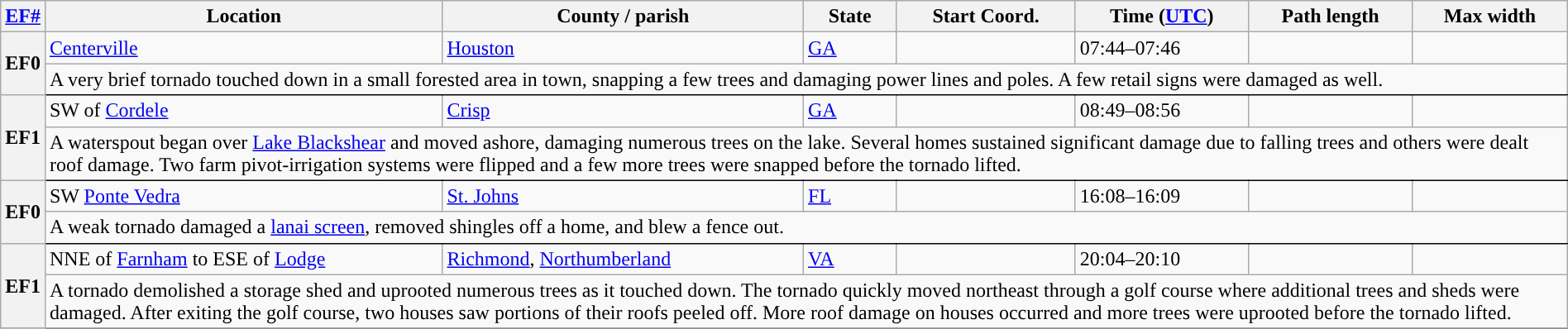<table class="wikitable sortable" style="width:100%;">
<tr>
<th scope="col" width="2%" align="center"><a href='#'>EF#</a></th>
<th scope="col" align="center" class="unsortable">Location</th>
<th scope="col" align="center" class="unsortable">County / parish</th>
<th scope="col" align="center">State</th>
<th scope="col" align="center">Start Coord.</th>
<th scope="col" align="center">Time (<a href='#'>UTC</a>)</th>
<th scope="col" align="center">Path length</th>
<th scope="col" align="center">Max width</th>
</tr>
<tr>
<th scope="row" rowspan="2" style="background-color:#">EF0</th>
<td><a href='#'>Centerville</a></td>
<td><a href='#'>Houston</a></td>
<td><a href='#'>GA</a></td>
<td></td>
<td>07:44–07:46</td>
<td></td>
<td></td>
</tr>
<tr class="expand-child">
<td colspan="8" style=" border-bottom: 1px solid black;">A very brief tornado touched down in a small forested area in town, snapping a few trees and damaging power lines and poles. A few retail signs were damaged as well.</td>
</tr>
<tr>
<th scope="row" rowspan="2" style="background-color:#">EF1</th>
<td>SW of <a href='#'>Cordele</a></td>
<td><a href='#'>Crisp</a></td>
<td><a href='#'>GA</a></td>
<td></td>
<td>08:49–08:56</td>
<td></td>
<td></td>
</tr>
<tr class="expand-child">
<td colspan="8" style=" border-bottom: 1px solid black;">A waterspout began over <a href='#'>Lake Blackshear</a> and moved ashore, damaging numerous trees on the lake. Several homes sustained significant damage due to falling trees and others were dealt roof damage. Two farm pivot-irrigation systems were flipped and a few more trees were snapped before the tornado lifted.</td>
</tr>
<tr>
<th scope="row" rowspan="2" style="background-color:#">EF0</th>
<td>SW <a href='#'>Ponte Vedra</a></td>
<td><a href='#'>St. Johns</a></td>
<td><a href='#'>FL</a></td>
<td></td>
<td>16:08–16:09</td>
<td></td>
<td></td>
</tr>
<tr class="expand-child">
<td colspan="8" style=" border-bottom: 1px solid black;">A weak tornado damaged a <a href='#'>lanai screen</a>, removed shingles off a home, and blew a fence out.</td>
</tr>
<tr>
<th scope="row" rowspan="2" style="background-color:#">EF1</th>
<td>NNE of <a href='#'>Farnham</a> to ESE of <a href='#'>Lodge</a></td>
<td><a href='#'>Richmond</a>, <a href='#'>Northumberland</a></td>
<td><a href='#'>VA</a></td>
<td></td>
<td>20:04–20:10</td>
<td></td>
<td></td>
</tr>
<tr class="expand-child">
<td colspan="8" style=" border-bottom: 1px solid black;">A tornado demolished a storage shed and uprooted numerous trees as it touched down. The tornado quickly moved northeast through a golf course where additional trees and sheds were damaged. After exiting the golf course, two houses saw portions of their roofs peeled off. More roof damage on houses occurred and more trees were uprooted before the tornado lifted.</td>
</tr>
<tr>
</tr>
</table>
